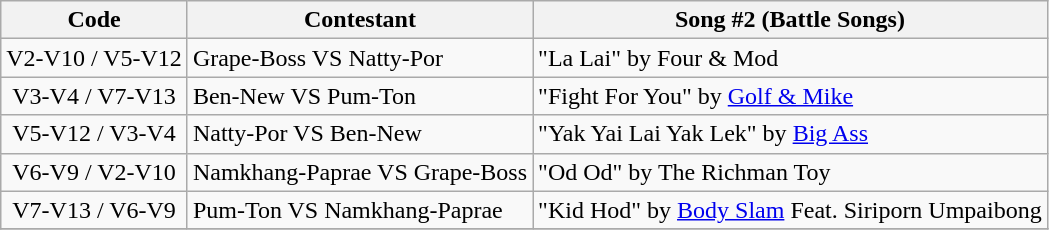<table class="wikitable">
<tr>
<th>Code</th>
<th>Contestant</th>
<th>Song #2 (Battle Songs)</th>
</tr>
<tr>
<td align="center">V2-V10 / V5-V12</td>
<td>Grape-Boss VS Natty-Por</td>
<td>"La Lai" by Four & Mod</td>
</tr>
<tr>
<td align="center">V3-V4 / V7-V13</td>
<td>Ben-New VS Pum-Ton</td>
<td>"Fight For You" by <a href='#'>Golf & Mike</a></td>
</tr>
<tr>
<td align="center">V5-V12 / V3-V4</td>
<td>Natty-Por VS Ben-New</td>
<td>"Yak Yai Lai Yak Lek" by <a href='#'>Big Ass</a></td>
</tr>
<tr>
<td align="center">V6-V9 / V2-V10</td>
<td>Namkhang-Paprae VS Grape-Boss</td>
<td>"Od Od" by The Richman Toy</td>
</tr>
<tr>
<td align="center">V7-V13 / V6-V9</td>
<td>Pum-Ton VS Namkhang-Paprae</td>
<td>"Kid Hod" by <a href='#'>Body Slam</a> Feat. Siriporn Umpaibong</td>
</tr>
<tr>
</tr>
</table>
